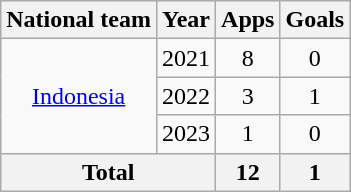<table class="wikitable" style="text-align:center">
<tr>
<th>National team</th>
<th>Year</th>
<th>Apps</th>
<th>Goals</th>
</tr>
<tr>
<td rowspan=3><a href='#'>Indonesia</a></td>
<td>2021</td>
<td>8</td>
<td>0</td>
</tr>
<tr>
<td>2022</td>
<td>3</td>
<td>1</td>
</tr>
<tr>
<td>2023</td>
<td>1</td>
<td>0</td>
</tr>
<tr>
<th colspan=2>Total</th>
<th>12</th>
<th>1</th>
</tr>
</table>
